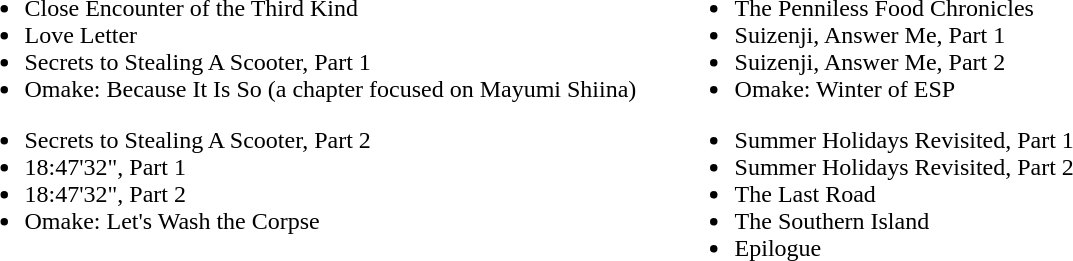<table width="60%">
<tr ---- valign="top">
<td><br><ul><li>Close Encounter of the Third Kind</li><li>Love Letter</li><li>Secrets to Stealing A Scooter, Part 1</li><li>Omake: Because It Is So (a chapter focused on Mayumi Shiina)</li></ul><ul><li>Secrets to Stealing A Scooter, Part 2</li><li>18:47'32", Part 1</li><li>18:47'32", Part 2</li><li>Omake: Let's Wash the Corpse</li></ul></td>
<td><br><ul><li>The Penniless Food Chronicles</li><li>Suizenji, Answer Me, Part 1</li><li>Suizenji, Answer Me, Part 2</li><li>Omake: Winter of ESP</li></ul><ul><li>Summer Holidays Revisited, Part 1</li><li>Summer Holidays Revisited, Part 2</li><li>The Last Road</li><li>The Southern Island</li><li>Epilogue</li></ul></td>
</tr>
</table>
